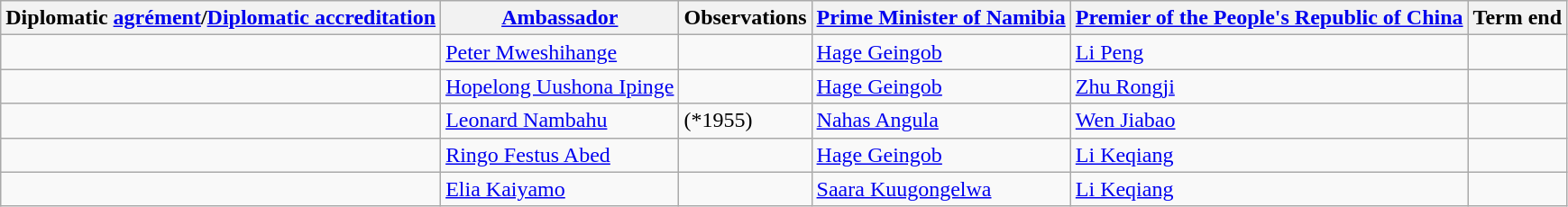<table class="wikitable sortable">
<tr>
<th>Diplomatic <a href='#'>agrément</a>/<a href='#'>Diplomatic accreditation</a></th>
<th><a href='#'>Ambassador</a></th>
<th>Observations</th>
<th><a href='#'>Prime Minister of Namibia</a></th>
<th><a href='#'>Premier of the People's Republic of China</a></th>
<th>Term end</th>
</tr>
<tr>
<td></td>
<td><a href='#'>Peter Mweshihange</a></td>
<td></td>
<td><a href='#'>Hage Geingob</a></td>
<td><a href='#'>Li Peng</a></td>
<td></td>
</tr>
<tr>
<td></td>
<td><a href='#'>Hopelong Uushona Ipinge</a></td>
<td></td>
<td><a href='#'>Hage Geingob</a></td>
<td><a href='#'>Zhu Rongji</a></td>
<td></td>
</tr>
<tr>
<td></td>
<td><a href='#'>Leonard Nambahu</a></td>
<td>(*1955)</td>
<td><a href='#'>Nahas Angula</a></td>
<td><a href='#'>Wen Jiabao</a></td>
<td></td>
</tr>
<tr>
<td></td>
<td><a href='#'>Ringo Festus Abed</a></td>
<td></td>
<td><a href='#'>Hage Geingob</a></td>
<td><a href='#'>Li Keqiang</a></td>
<td></td>
</tr>
<tr>
<td></td>
<td><a href='#'>Elia Kaiyamo</a></td>
<td></td>
<td><a href='#'>Saara Kuugongelwa</a></td>
<td><a href='#'>Li Keqiang</a></td>
<td></td>
</tr>
</table>
